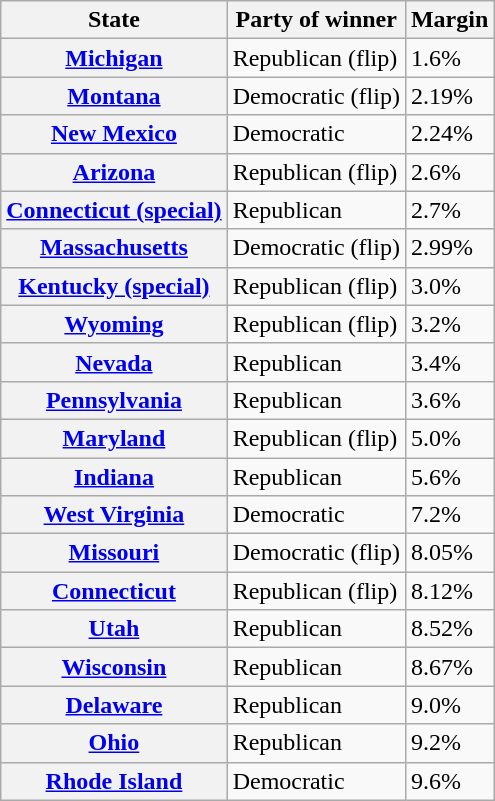<table class="wikitable sortable">
<tr>
<th>State</th>
<th>Party of winner</th>
<th>Margin</th>
</tr>
<tr>
<th><a href='#'>Michigan</a></th>
<td data-sort-value=-0.5 >Republican (flip)</td>
<td>1.6%</td>
</tr>
<tr>
<th><a href='#'>Montana</a></th>
<td data-sort-value=-0.5 >Democratic (flip)</td>
<td>2.19%</td>
</tr>
<tr>
<th><a href='#'>New Mexico</a></th>
<td data-sort-value=-0.5 >Democratic</td>
<td>2.24%</td>
</tr>
<tr>
<th><a href='#'>Arizona</a></th>
<td data-sort-value=-0.5 >Republican (flip)</td>
<td>2.6%</td>
</tr>
<tr>
<th><a href='#'>Connecticut (special)</a></th>
<td data-sort-value=1 >Republican</td>
<td>2.7%</td>
</tr>
<tr>
<th><a href='#'>Massachusetts</a></th>
<td data-sort-value=-0.5 >Democratic (flip)</td>
<td>2.99%</td>
</tr>
<tr>
<th><a href='#'>Kentucky (special)</a></th>
<td data-sort-value=-0.5 >Republican (flip)</td>
<td>3.0%</td>
</tr>
<tr>
<th><a href='#'>Wyoming</a></th>
<td data-sort-value=-0.5 >Republican (flip)</td>
<td>3.2%</td>
</tr>
<tr>
<th><a href='#'>Nevada</a></th>
<td data-sort-value=-0.5 >Republican</td>
<td>3.4%</td>
</tr>
<tr>
<th><a href='#'>Pennsylvania</a></th>
<td data-sort-value=-0.5 >Republican</td>
<td>3.6%</td>
</tr>
<tr>
<th><a href='#'>Maryland</a></th>
<td data-sort-value=-0.5 >Republican (flip)</td>
<td>5.0%</td>
</tr>
<tr>
<th><a href='#'>Indiana</a></th>
<td data-sort-value=-0.5 >Republican</td>
<td>5.6%</td>
</tr>
<tr>
<th><a href='#'>West Virginia</a></th>
<td data-sort-value=-0.5 >Democratic</td>
<td>7.2%</td>
</tr>
<tr>
<th><a href='#'>Missouri</a></th>
<td data-sort-value=-0.5 >Democratic (flip)</td>
<td>8.05%</td>
</tr>
<tr>
<th><a href='#'>Connecticut</a></th>
<td data-sort-value=-0.5 >Republican (flip)</td>
<td>8.12%</td>
</tr>
<tr>
<th><a href='#'>Utah</a></th>
<td data-sort-value=-0.5 >Republican</td>
<td>8.52%</td>
</tr>
<tr>
<th><a href='#'>Wisconsin</a></th>
<td data-sort-value=-0.5 >Republican</td>
<td>8.67%</td>
</tr>
<tr>
<th><a href='#'>Delaware</a></th>
<td data-sort-value=-0.5 >Republican</td>
<td>9.0%</td>
</tr>
<tr>
<th><a href='#'>Ohio</a></th>
<td data-sort-value=-0.5 >Republican</td>
<td>9.2%</td>
</tr>
<tr>
<th><a href='#'>Rhode Island</a></th>
<td data-sort-value=-0.5 >Democratic</td>
<td>9.6%</td>
</tr>
</table>
